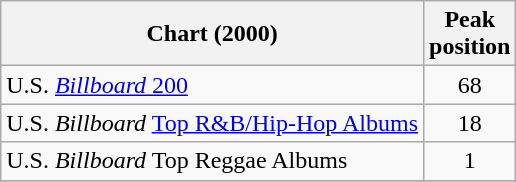<table class="wikitable">
<tr>
<th>Chart (2000)</th>
<th>Peak<br>position</th>
</tr>
<tr>
<td>U.S. <a href='#'><em>Billboard</em> 200</a></td>
<td align="center">68</td>
</tr>
<tr>
<td>U.S. <em>Billboard</em> <a href='#'>Top R&B/Hip-Hop Albums</a></td>
<td align="center">18</td>
</tr>
<tr>
<td>U.S. <em>Billboard</em> Top Reggae Albums</td>
<td align="center">1</td>
</tr>
<tr>
</tr>
</table>
